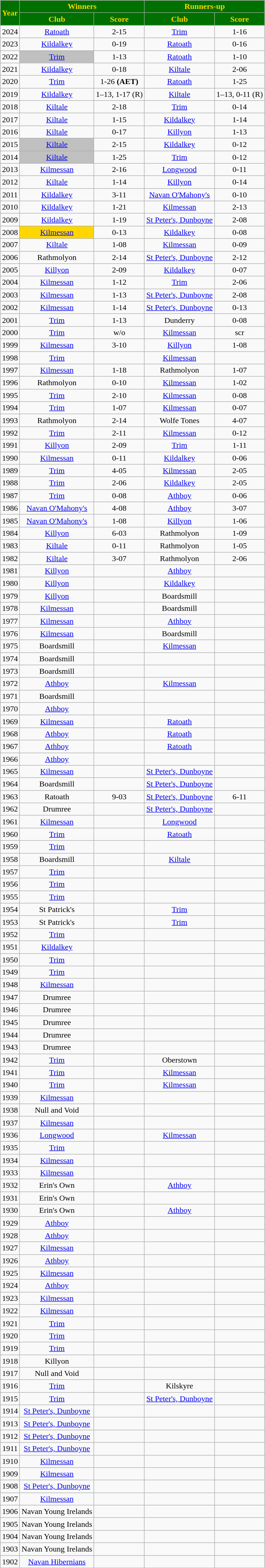<table class="wikitable sortable" style="text-align:center;">
<tr>
<th rowspan="2" style="background:#007000;color:gold">Year</th>
<th colspan="2" style="background:#007000;color:gold">Winners</th>
<th colspan="2" style="background:#007000;color:gold">Runners-up</th>
</tr>
<tr>
<th style="background:#007000;color:gold">Club</th>
<th style="background:#007000;color:gold">Score</th>
<th style="background:#007000;color:gold">Club</th>
<th style="background:#007000;color:gold">Score</th>
</tr>
<tr>
<td>2024</td>
<td><a href='#'>Ratoath</a></td>
<td>2-15</td>
<td><a href='#'>Trim</a></td>
<td>1-16</td>
</tr>
<tr>
<td>2023</td>
<td><a href='#'>Kildalkey</a></td>
<td>0-19</td>
<td><a href='#'>Ratoath</a></td>
<td>0-16</td>
</tr>
<tr>
<td>2022</td>
<td bgcolor=silver><a href='#'>Trim</a></td>
<td>1-13</td>
<td><a href='#'>Ratoath</a></td>
<td>1-10</td>
</tr>
<tr>
<td>2021</td>
<td><a href='#'>Kildalkey</a></td>
<td>0-18</td>
<td><a href='#'>Kiltale</a></td>
<td>2-06</td>
</tr>
<tr>
<td>2020</td>
<td><a href='#'>Trim</a></td>
<td>1-26 <strong>(AET)</strong></td>
<td><a href='#'>Ratoath</a></td>
<td>1-25</td>
</tr>
<tr>
<td>2019</td>
<td><a href='#'>Kildalkey</a></td>
<td>1–13, 1-17 (R)</td>
<td><a href='#'>Kiltale</a></td>
<td>1–13, 0-11 (R)</td>
</tr>
<tr>
<td>2018</td>
<td><a href='#'>Kiltale</a></td>
<td>2-18</td>
<td><a href='#'>Trim</a></td>
<td>0-14</td>
</tr>
<tr>
<td>2017</td>
<td><a href='#'>Kiltale</a></td>
<td>1-15</td>
<td><a href='#'>Kildalkey</a></td>
<td>1-14</td>
</tr>
<tr>
<td>2016</td>
<td><a href='#'>Kiltale</a></td>
<td>0-17</td>
<td><a href='#'>Killyon</a></td>
<td>1-13</td>
</tr>
<tr>
<td>2015</td>
<td bgcolor=silver><a href='#'>Kiltale</a></td>
<td>2-15</td>
<td><a href='#'>Kildalkey</a></td>
<td>0-12</td>
</tr>
<tr>
<td>2014</td>
<td bgcolor=silver><a href='#'>Kiltale</a></td>
<td>1-25</td>
<td><a href='#'>Trim</a></td>
<td>0-12</td>
</tr>
<tr>
<td>2013</td>
<td><a href='#'>Kilmessan</a></td>
<td>2-16</td>
<td><a href='#'>Longwood</a></td>
<td>0-11</td>
</tr>
<tr>
<td>2012</td>
<td><a href='#'>Kiltale</a></td>
<td>1-14</td>
<td><a href='#'>Killyon</a></td>
<td>0-14</td>
</tr>
<tr>
<td>2011</td>
<td><a href='#'>Kildalkey</a></td>
<td>3-11</td>
<td><a href='#'>Navan O'Mahony's</a></td>
<td>0-10</td>
</tr>
<tr>
<td>2010</td>
<td><a href='#'>Kildalkey</a></td>
<td>1-21</td>
<td><a href='#'>Kilmessan</a></td>
<td>2-13</td>
</tr>
<tr>
<td>2009</td>
<td><a href='#'>Kildalkey</a></td>
<td>1-19</td>
<td><a href='#'>St Peter's, Dunboyne</a></td>
<td>2-08</td>
</tr>
<tr>
<td>2008</td>
<td bgcolor=gold><a href='#'>Kilmessan</a></td>
<td>0-13</td>
<td><a href='#'>Kildalkey</a></td>
<td>0-08</td>
</tr>
<tr>
<td>2007</td>
<td><a href='#'>Kiltale</a></td>
<td>1-08</td>
<td><a href='#'>Kilmessan</a></td>
<td>0-09</td>
</tr>
<tr>
<td>2006</td>
<td>Rathmolyon</td>
<td>2-14</td>
<td><a href='#'>St Peter's, Dunboyne</a></td>
<td>2-12</td>
</tr>
<tr>
<td>2005</td>
<td><a href='#'>Killyon</a></td>
<td>2-09</td>
<td><a href='#'>Kildalkey</a></td>
<td>0-07</td>
</tr>
<tr>
<td>2004</td>
<td><a href='#'>Kilmessan</a></td>
<td>1-12</td>
<td><a href='#'>Trim</a></td>
<td>2-06</td>
</tr>
<tr>
<td>2003</td>
<td><a href='#'>Kilmessan</a></td>
<td>1-13</td>
<td><a href='#'>St Peter's, Dunboyne</a></td>
<td>2-08</td>
</tr>
<tr>
<td>2002</td>
<td><a href='#'>Kilmessan</a></td>
<td>1-14</td>
<td><a href='#'>St Peter's, Dunboyne</a></td>
<td>0-13</td>
</tr>
<tr>
<td>2001</td>
<td><a href='#'>Trim</a></td>
<td>1-13</td>
<td>Dunderry</td>
<td>0-08</td>
</tr>
<tr>
<td>2000</td>
<td><a href='#'>Trim</a></td>
<td>w/o</td>
<td><a href='#'>Kilmessan</a></td>
<td>scr</td>
</tr>
<tr>
<td>1999</td>
<td><a href='#'>Kilmessan</a></td>
<td>3-10</td>
<td><a href='#'>Killyon</a></td>
<td>1-08</td>
</tr>
<tr>
<td>1998</td>
<td><a href='#'>Trim</a></td>
<td></td>
<td><a href='#'>Kilmessan</a></td>
<td></td>
</tr>
<tr>
<td>1997</td>
<td><a href='#'>Kilmessan</a></td>
<td>1-18</td>
<td>Rathmolyon</td>
<td>1-07</td>
</tr>
<tr>
<td>1996</td>
<td>Rathmolyon</td>
<td>0-10</td>
<td><a href='#'>Kilmessan</a></td>
<td>1-02</td>
</tr>
<tr>
<td>1995</td>
<td><a href='#'>Trim</a></td>
<td>2-10</td>
<td><a href='#'>Kilmessan</a></td>
<td>0-08</td>
</tr>
<tr>
<td>1994</td>
<td><a href='#'>Trim</a></td>
<td>1-07</td>
<td><a href='#'>Kilmessan</a></td>
<td>0-07</td>
</tr>
<tr>
<td>1993</td>
<td>Rathmolyon</td>
<td>2-14</td>
<td>Wolfe Tones</td>
<td>4-07</td>
</tr>
<tr>
<td>1992</td>
<td><a href='#'>Trim</a></td>
<td>2-11</td>
<td><a href='#'>Kilmessan</a></td>
<td>0-12</td>
</tr>
<tr>
<td>1991</td>
<td><a href='#'>Killyon</a></td>
<td>2-09</td>
<td><a href='#'>Trim</a></td>
<td>1-11</td>
</tr>
<tr>
<td>1990</td>
<td><a href='#'>Kilmessan</a></td>
<td>0-11</td>
<td><a href='#'>Kildalkey</a></td>
<td>0-06</td>
</tr>
<tr>
<td>1989</td>
<td><a href='#'>Trim</a></td>
<td>4-05</td>
<td><a href='#'>Kilmessan</a></td>
<td>2-05</td>
</tr>
<tr>
<td>1988</td>
<td><a href='#'>Trim</a></td>
<td>2-06</td>
<td><a href='#'>Kildalkey</a></td>
<td>2-05</td>
</tr>
<tr>
<td>1987</td>
<td><a href='#'>Trim</a></td>
<td>0-08</td>
<td><a href='#'>Athboy</a></td>
<td>0-06</td>
</tr>
<tr>
<td>1986</td>
<td><a href='#'>Navan O'Mahony's</a></td>
<td>4-08</td>
<td><a href='#'>Athboy</a></td>
<td>3-07</td>
</tr>
<tr>
<td>1985</td>
<td><a href='#'>Navan O'Mahony's</a></td>
<td>1-08</td>
<td><a href='#'>Killyon</a></td>
<td>1-06</td>
</tr>
<tr>
<td>1984</td>
<td><a href='#'>Killyon</a></td>
<td>6-03</td>
<td>Rathmolyon</td>
<td>1-09</td>
</tr>
<tr>
<td>1983</td>
<td><a href='#'>Kiltale</a></td>
<td>0-11</td>
<td>Rathmolyon</td>
<td>1-05</td>
</tr>
<tr>
<td>1982</td>
<td><a href='#'>Kiltale</a></td>
<td>3-07</td>
<td>Rathmolyon</td>
<td>2-06</td>
</tr>
<tr>
<td>1981</td>
<td><a href='#'>Killyon</a></td>
<td></td>
<td><a href='#'>Athboy</a></td>
<td></td>
</tr>
<tr>
<td>1980</td>
<td><a href='#'>Killyon</a></td>
<td></td>
<td><a href='#'>Kildalkey</a></td>
<td></td>
</tr>
<tr>
<td>1979</td>
<td><a href='#'>Killyon</a></td>
<td></td>
<td>Boardsmill</td>
<td></td>
</tr>
<tr>
<td>1978</td>
<td><a href='#'>Kilmessan</a></td>
<td></td>
<td>Boardsmill</td>
<td></td>
</tr>
<tr>
<td>1977</td>
<td><a href='#'>Kilmessan</a></td>
<td></td>
<td><a href='#'>Athboy</a></td>
<td></td>
</tr>
<tr>
<td>1976</td>
<td><a href='#'>Kilmessan</a></td>
<td></td>
<td>Boardsmill</td>
<td></td>
</tr>
<tr>
<td>1975</td>
<td>Boardsmill</td>
<td></td>
<td><a href='#'>Kilmessan</a></td>
<td></td>
</tr>
<tr>
<td>1974</td>
<td>Boardsmill</td>
<td></td>
<td></td>
<td></td>
</tr>
<tr>
<td>1973</td>
<td>Boardsmill</td>
<td></td>
<td></td>
<td></td>
</tr>
<tr>
<td>1972</td>
<td><a href='#'>Athboy</a></td>
<td></td>
<td><a href='#'>Kilmessan</a></td>
<td></td>
</tr>
<tr>
<td>1971</td>
<td>Boardsmill</td>
<td></td>
<td></td>
<td></td>
</tr>
<tr>
<td>1970</td>
<td><a href='#'>Athboy</a></td>
<td></td>
<td></td>
<td></td>
</tr>
<tr>
<td>1969</td>
<td><a href='#'>Kilmessan</a></td>
<td></td>
<td><a href='#'>Ratoath</a></td>
<td></td>
</tr>
<tr>
<td>1968</td>
<td><a href='#'>Athboy</a></td>
<td></td>
<td><a href='#'>Ratoath</a></td>
<td></td>
</tr>
<tr>
<td>1967</td>
<td><a href='#'>Athboy</a></td>
<td></td>
<td><a href='#'>Ratoath</a></td>
<td></td>
</tr>
<tr>
<td>1966</td>
<td><a href='#'>Athboy</a></td>
<td></td>
<td></td>
<td></td>
</tr>
<tr>
<td>1965</td>
<td><a href='#'>Kilmessan</a></td>
<td></td>
<td><a href='#'>St Peter's, Dunboyne</a></td>
<td></td>
</tr>
<tr>
<td>1964</td>
<td>Boardsmill</td>
<td></td>
<td><a href='#'>St Peter's, Dunboyne</a></td>
<td></td>
</tr>
<tr>
<td>1963</td>
<td>Ratoath</td>
<td>9-03</td>
<td><a href='#'>St Peter's, Dunboyne</a></td>
<td>6-11</td>
</tr>
<tr>
<td>1962</td>
<td>Drumree</td>
<td></td>
<td><a href='#'>St Peter's, Dunboyne</a></td>
<td></td>
</tr>
<tr>
<td>1961</td>
<td><a href='#'>Kilmessan</a></td>
<td></td>
<td><a href='#'>Longwood</a></td>
<td></td>
</tr>
<tr>
<td>1960</td>
<td><a href='#'>Trim</a></td>
<td></td>
<td><a href='#'>Ratoath</a></td>
</tr>
<tr>
<td>1959</td>
<td><a href='#'>Trim</a></td>
<td></td>
<td></td>
<td></td>
</tr>
<tr>
<td>1958</td>
<td>Boardsmill</td>
<td></td>
<td><a href='#'>Kiltale</a></td>
<td></td>
</tr>
<tr>
<td>1957</td>
<td><a href='#'>Trim</a></td>
<td></td>
<td></td>
<td></td>
</tr>
<tr>
<td>1956</td>
<td><a href='#'>Trim</a></td>
<td></td>
<td></td>
<td></td>
</tr>
<tr>
<td>1955</td>
<td><a href='#'>Trim</a></td>
<td></td>
<td></td>
<td></td>
</tr>
<tr>
<td>1954</td>
<td>St Patrick's</td>
<td></td>
<td><a href='#'>Trim</a></td>
<td></td>
</tr>
<tr>
<td>1953</td>
<td>St Patrick's</td>
<td></td>
<td><a href='#'>Trim</a></td>
<td></td>
</tr>
<tr>
<td>1952</td>
<td><a href='#'>Trim</a></td>
<td></td>
<td></td>
<td></td>
</tr>
<tr>
<td>1951</td>
<td><a href='#'>Kildalkey</a></td>
<td></td>
<td></td>
<td></td>
</tr>
<tr>
<td>1950</td>
<td><a href='#'>Trim</a></td>
<td></td>
<td></td>
<td></td>
</tr>
<tr>
<td>1949</td>
<td><a href='#'>Trim</a></td>
<td></td>
<td></td>
<td></td>
</tr>
<tr>
<td>1948</td>
<td><a href='#'>Kilmessan</a></td>
<td></td>
<td></td>
<td></td>
</tr>
<tr>
<td>1947</td>
<td>Drumree</td>
<td></td>
<td></td>
<td></td>
</tr>
<tr>
<td>1946</td>
<td>Drumree</td>
<td></td>
<td></td>
<td></td>
</tr>
<tr>
<td>1945</td>
<td>Drumree</td>
<td></td>
<td></td>
<td></td>
</tr>
<tr>
<td>1944</td>
<td>Drumree</td>
<td></td>
<td></td>
<td></td>
</tr>
<tr>
<td>1943</td>
<td>Drumree</td>
<td></td>
<td></td>
<td></td>
</tr>
<tr>
<td>1942</td>
<td><a href='#'>Trim</a></td>
<td></td>
<td>Oberstown</td>
<td></td>
</tr>
<tr>
<td>1941</td>
<td><a href='#'>Trim</a></td>
<td></td>
<td><a href='#'>Kilmessan</a></td>
<td></td>
</tr>
<tr>
<td>1940</td>
<td><a href='#'>Trim</a></td>
<td></td>
<td><a href='#'>Kilmessan</a></td>
<td></td>
</tr>
<tr>
<td>1939</td>
<td><a href='#'>Kilmessan</a></td>
<td></td>
<td></td>
<td></td>
</tr>
<tr>
<td>1938</td>
<td>Null and Void</td>
<td></td>
<td></td>
<td></td>
</tr>
<tr>
<td>1937</td>
<td><a href='#'>Kilmessan</a></td>
<td></td>
<td></td>
<td></td>
</tr>
<tr>
<td>1936</td>
<td><a href='#'>Longwood</a></td>
<td></td>
<td><a href='#'>Kilmessan</a></td>
<td></td>
</tr>
<tr>
<td>1935</td>
<td><a href='#'>Trim</a></td>
<td></td>
<td></td>
<td></td>
</tr>
<tr>
<td>1934</td>
<td><a href='#'>Kilmessan</a></td>
<td></td>
<td></td>
<td></td>
</tr>
<tr>
<td>1933</td>
<td><a href='#'>Kilmessan</a></td>
<td></td>
<td></td>
<td></td>
</tr>
<tr>
<td>1932</td>
<td>Erin's Own</td>
<td></td>
<td><a href='#'>Athboy</a></td>
<td></td>
</tr>
<tr>
<td>1931</td>
<td>Erin's Own</td>
<td></td>
<td></td>
<td></td>
</tr>
<tr>
<td>1930</td>
<td>Erin's Own</td>
<td></td>
<td><a href='#'>Athboy</a></td>
<td></td>
</tr>
<tr>
<td>1929</td>
<td><a href='#'>Athboy</a></td>
<td></td>
<td></td>
<td></td>
</tr>
<tr>
<td>1928</td>
<td><a href='#'>Athboy</a></td>
<td></td>
<td></td>
<td></td>
</tr>
<tr>
<td>1927</td>
<td><a href='#'>Kilmessan</a></td>
<td></td>
<td></td>
<td></td>
</tr>
<tr>
<td>1926</td>
<td><a href='#'>Athboy</a></td>
<td></td>
<td></td>
<td></td>
</tr>
<tr>
<td>1925</td>
<td><a href='#'>Kilmessan</a></td>
<td></td>
<td></td>
<td></td>
</tr>
<tr>
<td>1924</td>
<td><a href='#'>Athboy</a></td>
<td></td>
<td></td>
<td></td>
</tr>
<tr>
<td>1923</td>
<td><a href='#'>Kilmessan</a></td>
<td></td>
<td></td>
<td></td>
</tr>
<tr>
<td>1922</td>
<td><a href='#'>Kilmessan</a></td>
<td></td>
<td></td>
<td></td>
</tr>
<tr>
<td>1921</td>
<td><a href='#'>Trim</a></td>
<td></td>
<td></td>
<td></td>
</tr>
<tr>
<td>1920</td>
<td><a href='#'>Trim</a></td>
<td></td>
<td></td>
<td></td>
</tr>
<tr>
<td>1919</td>
<td><a href='#'>Trim</a></td>
<td></td>
<td></td>
<td></td>
</tr>
<tr>
<td>1918</td>
<td>Killyon</td>
<td></td>
<td></td>
<td></td>
</tr>
<tr>
<td>1917</td>
<td>Null and Void</td>
<td></td>
<td></td>
<td></td>
</tr>
<tr>
<td>1916</td>
<td><a href='#'>Trim</a></td>
<td></td>
<td>Kilskyre</td>
<td></td>
</tr>
<tr>
<td>1915</td>
<td><a href='#'>Trim</a></td>
<td></td>
<td><a href='#'>St Peter's, Dunboyne</a></td>
<td></td>
</tr>
<tr>
<td>1914</td>
<td><a href='#'>St Peter's, Dunboyne</a></td>
<td></td>
<td></td>
<td></td>
</tr>
<tr>
<td>1913</td>
<td><a href='#'>St Peter's, Dunboyne</a></td>
<td></td>
<td></td>
<td></td>
</tr>
<tr>
<td>1912</td>
<td><a href='#'>St Peter's, Dunboyne</a></td>
<td></td>
<td></td>
<td></td>
</tr>
<tr>
<td>1911</td>
<td><a href='#'>St Peter's, Dunboyne</a></td>
<td></td>
<td></td>
<td></td>
</tr>
<tr>
<td>1910</td>
<td><a href='#'>Kilmessan</a></td>
<td></td>
<td></td>
<td></td>
</tr>
<tr>
<td>1909</td>
<td><a href='#'>Kilmessan</a></td>
<td></td>
<td></td>
<td></td>
</tr>
<tr>
<td>1908</td>
<td><a href='#'>St Peter's, Dunboyne</a></td>
<td></td>
<td></td>
<td></td>
</tr>
<tr>
<td>1907</td>
<td><a href='#'>Kilmessan</a></td>
<td></td>
<td></td>
<td></td>
</tr>
<tr>
<td>1906</td>
<td>Navan Young Irelands</td>
<td></td>
<td></td>
<td></td>
</tr>
<tr>
<td>1905</td>
<td>Navan Young Irelands</td>
<td></td>
<td></td>
<td></td>
</tr>
<tr>
<td>1904</td>
<td>Navan Young Irelands</td>
<td></td>
<td></td>
<td></td>
</tr>
<tr>
<td>1903</td>
<td>Navan Young Irelands</td>
<td></td>
<td></td>
<td></td>
</tr>
<tr>
<td>1902</td>
<td><a href='#'>Navan Hibernians</a></td>
<td></td>
<td></td>
<td></td>
</tr>
</table>
